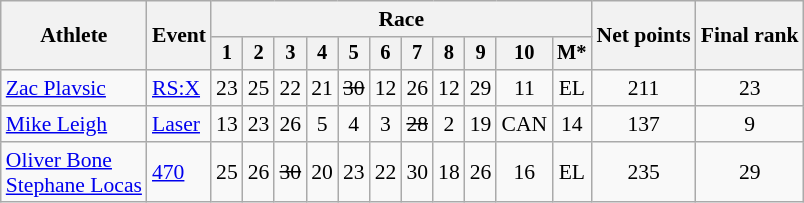<table class="wikitable" style="font-size:90%">
<tr>
<th rowspan="2">Athlete</th>
<th rowspan="2">Event</th>
<th colspan=11>Race</th>
<th rowspan=2>Net points</th>
<th rowspan=2>Final rank</th>
</tr>
<tr style="font-size:95%">
<th>1</th>
<th>2</th>
<th>3</th>
<th>4</th>
<th>5</th>
<th>6</th>
<th>7</th>
<th>8</th>
<th>9</th>
<th>10</th>
<th>M*</th>
</tr>
<tr align=center>
<td align=left><a href='#'>Zac Plavsic</a></td>
<td align=left><a href='#'>RS:X</a></td>
<td>23</td>
<td>25</td>
<td>22</td>
<td>21</td>
<td><s>30</s></td>
<td>12</td>
<td>26</td>
<td>12</td>
<td>29</td>
<td>11</td>
<td>EL</td>
<td>211</td>
<td>23</td>
</tr>
<tr align=center>
<td align=left><a href='#'>Mike Leigh</a></td>
<td align=left><a href='#'>Laser</a></td>
<td>13</td>
<td>23</td>
<td>26</td>
<td>5</td>
<td>4</td>
<td>3</td>
<td><s>28</s></td>
<td>2</td>
<td>19</td>
<td>CAN</td>
<td>14</td>
<td>137</td>
<td>9</td>
</tr>
<tr align=center>
<td align=left><a href='#'>Oliver Bone</a><br><a href='#'>Stephane Locas</a></td>
<td align=left><a href='#'>470</a></td>
<td>25</td>
<td>26</td>
<td><s>30</s></td>
<td>20</td>
<td>23</td>
<td>22</td>
<td>30</td>
<td>18</td>
<td>26</td>
<td>16</td>
<td>EL</td>
<td>235</td>
<td>29</td>
</tr>
</table>
